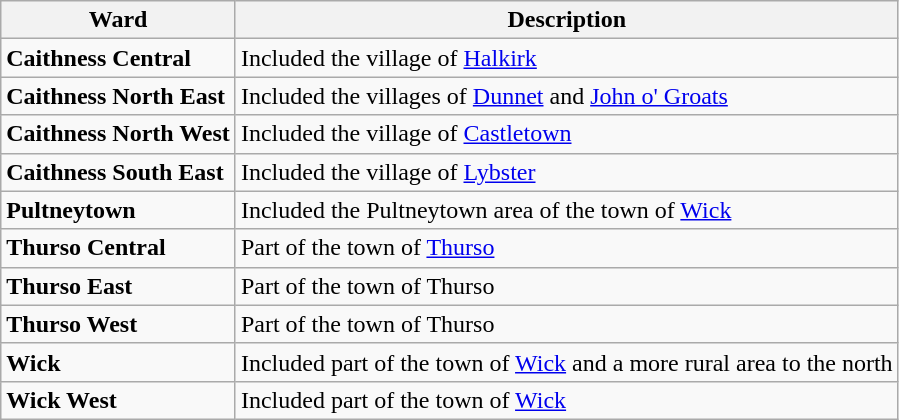<table class="wikitable">
<tr>
<th>Ward</th>
<th>Description</th>
</tr>
<tr>
<td><strong>Caithness Central</strong></td>
<td>Included the village of <a href='#'>Halkirk</a></td>
</tr>
<tr>
<td><strong>Caithness North East</strong></td>
<td>Included the villages of <a href='#'>Dunnet</a> and <a href='#'>John o' Groats</a></td>
</tr>
<tr>
<td><strong>Caithness North West</strong></td>
<td>Included the village of <a href='#'>Castletown</a></td>
</tr>
<tr>
<td><strong>Caithness South East</strong></td>
<td>Included the village of <a href='#'>Lybster</a></td>
</tr>
<tr>
<td><strong>Pultneytown</strong></td>
<td>Included the Pultneytown area of the town of <a href='#'>Wick</a></td>
</tr>
<tr>
<td><strong>Thurso Central</strong></td>
<td>Part of the town of <a href='#'>Thurso</a></td>
</tr>
<tr>
<td><strong>Thurso East</strong></td>
<td>Part of the town of Thurso</td>
</tr>
<tr>
<td><strong>Thurso West</strong></td>
<td>Part of the town of Thurso</td>
</tr>
<tr>
<td><strong>Wick</strong></td>
<td>Included part of the town of <a href='#'>Wick</a> and a more rural area to the north</td>
</tr>
<tr>
<td><strong>Wick West</strong></td>
<td>Included part of the town of <a href='#'>Wick</a></td>
</tr>
</table>
